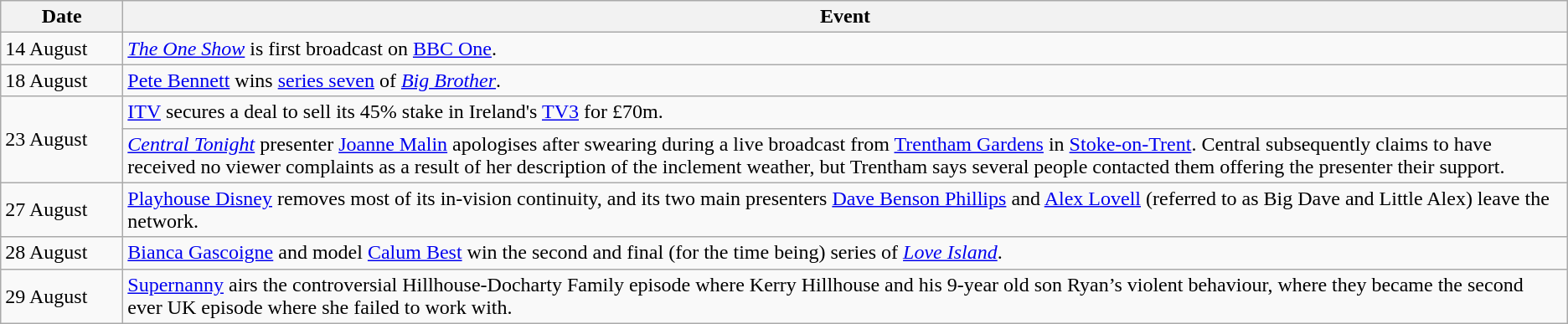<table class="wikitable">
<tr>
<th width=90>Date</th>
<th>Event</th>
</tr>
<tr>
<td>14 August</td>
<td><em><a href='#'>The One Show</a></em> is first broadcast on <a href='#'>BBC One</a>.</td>
</tr>
<tr>
<td>18 August</td>
<td><a href='#'>Pete Bennett</a> wins <a href='#'>series seven</a> of <em><a href='#'>Big Brother</a></em>.</td>
</tr>
<tr>
<td rowspan=2>23 August</td>
<td><a href='#'>ITV</a> secures a deal to sell its 45% stake in Ireland's <a href='#'>TV3</a> for £70m.</td>
</tr>
<tr>
<td><em><a href='#'>Central Tonight</a></em> presenter <a href='#'>Joanne Malin</a> apologises after swearing during a live broadcast from <a href='#'>Trentham Gardens</a> in <a href='#'>Stoke-on-Trent</a>. Central subsequently claims to have received no viewer complaints as a result of her description of the inclement weather, but Trentham says several people contacted them offering the presenter their support.</td>
</tr>
<tr>
<td>27 August</td>
<td><a href='#'>Playhouse Disney</a> removes most of its in-vision continuity, and its two main presenters <a href='#'>Dave Benson Phillips</a> and <a href='#'>Alex Lovell</a> (referred to as Big Dave and Little Alex) leave the network.</td>
</tr>
<tr>
<td>28 August</td>
<td><a href='#'>Bianca Gascoigne</a> and model <a href='#'>Calum Best</a> win the second and final (for the time being) series of <em><a href='#'>Love Island</a></em>.</td>
</tr>
<tr>
<td>29 August</td>
<td><a href='#'>Supernanny</a> airs the controversial Hillhouse-Docharty Family episode where Kerry Hillhouse and his 9-year old son Ryan’s violent behaviour, where they became the second ever UK episode where she failed to work with.</td>
</tr>
</table>
